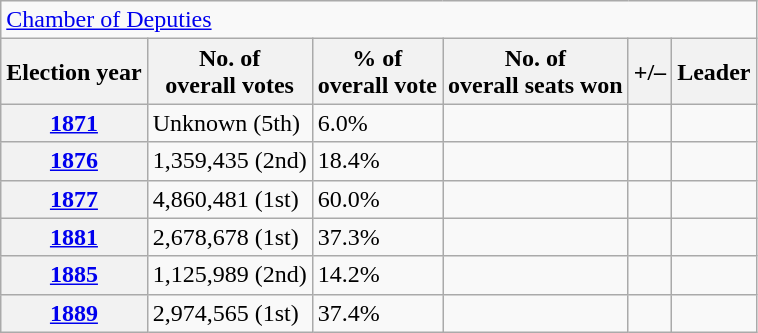<table class=wikitable>
<tr>
<td colspan=6><a href='#'>Chamber of Deputies</a></td>
</tr>
<tr>
<th>Election year</th>
<th>No. of<br>overall votes</th>
<th>% of<br>overall vote</th>
<th>No. of<br>overall seats won</th>
<th>+/–</th>
<th>Leader</th>
</tr>
<tr>
<th><a href='#'>1871</a></th>
<td>Unknown (5th)</td>
<td>6.0%</td>
<td></td>
<td></td>
<td></td>
</tr>
<tr>
<th><a href='#'>1876</a></th>
<td>1,359,435 (2nd)</td>
<td>18.4%</td>
<td></td>
<td></td>
<td></td>
</tr>
<tr>
<th><a href='#'>1877</a></th>
<td>4,860,481 (1st)</td>
<td>60.0%</td>
<td></td>
<td></td>
<td></td>
</tr>
<tr>
<th><a href='#'>1881</a></th>
<td>2,678,678 (1st)</td>
<td>37.3%</td>
<td></td>
<td></td>
<td></td>
</tr>
<tr>
<th><a href='#'>1885</a></th>
<td>1,125,989 (2nd)</td>
<td>14.2%</td>
<td></td>
<td></td>
<td></td>
</tr>
<tr>
<th><a href='#'>1889</a></th>
<td>2,974,565 (1st)</td>
<td>37.4%</td>
<td></td>
<td></td>
<td></td>
</tr>
</table>
